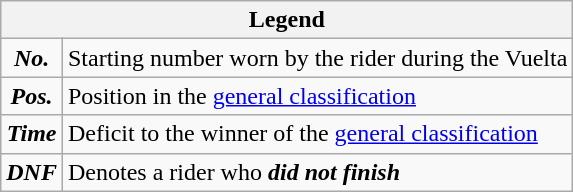<table class="wikitable">
<tr>
<th colspan=2>Legend</th>
</tr>
<tr>
<td align=center><strong><em>No.</em></strong></td>
<td>Starting number worn by the rider during the Vuelta</td>
</tr>
<tr>
<td align=center><strong><em>Pos.</em></strong></td>
<td>Position in the <a href='#'>general classification</a></td>
</tr>
<tr>
<td align=center><strong><em>Time</em></strong></td>
<td>Deficit to the winner of the <a href='#'>general classification</a></td>
</tr>
<tr>
<td align=center><strong><em>DNF</em></strong></td>
<td>Denotes a rider who <strong><em>did not finish</em></strong></td>
</tr>
</table>
